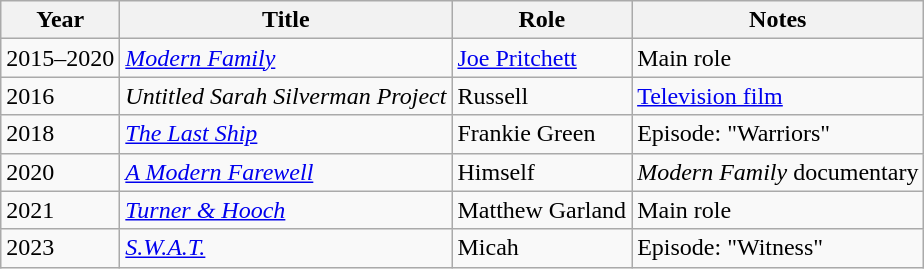<table class="wikitable">
<tr>
<th>Year</th>
<th>Title</th>
<th>Role</th>
<th>Notes</th>
</tr>
<tr>
<td>2015–2020</td>
<td><em><a href='#'>Modern Family</a></em></td>
<td><a href='#'>Joe Pritchett</a></td>
<td>Main role</td>
</tr>
<tr>
<td>2016</td>
<td><em>Untitled Sarah Silverman Project</em></td>
<td>Russell</td>
<td><a href='#'>Television film</a></td>
</tr>
<tr>
<td>2018</td>
<td><em><a href='#'>The Last Ship</a></em></td>
<td>Frankie Green</td>
<td>Episode: "Warriors"</td>
</tr>
<tr>
<td>2020</td>
<td><em><a href='#'>A Modern Farewell</a></em></td>
<td>Himself</td>
<td><em>Modern Family</em> documentary</td>
</tr>
<tr>
<td>2021</td>
<td><em><a href='#'>Turner & Hooch</a></em></td>
<td>Matthew Garland</td>
<td>Main role</td>
</tr>
<tr>
<td>2023</td>
<td><em><a href='#'>S.W.A.T.</a></em></td>
<td>Micah</td>
<td>Episode: "Witness"</td>
</tr>
</table>
